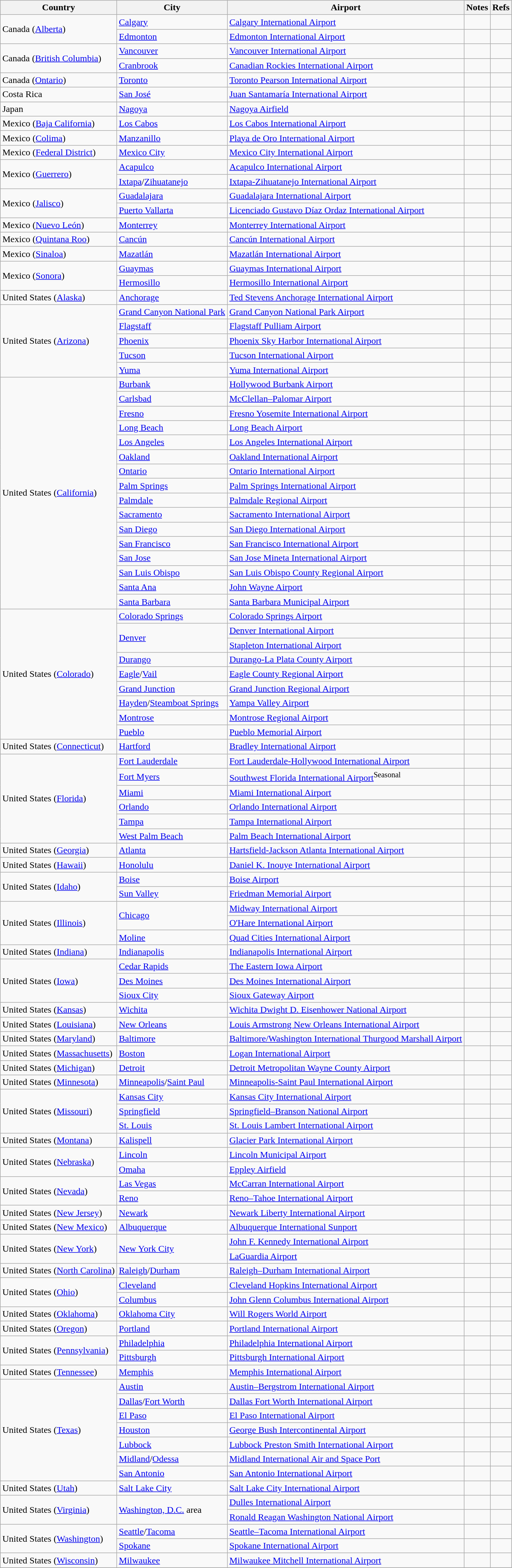<table class="wikitable sortable">
<tr>
<th>Country</th>
<th>City</th>
<th>Airport</th>
<th>Notes</th>
<th>Refs</th>
</tr>
<tr>
<td rowspan="2">Canada (<a href='#'>Alberta</a>)</td>
<td><a href='#'>Calgary</a></td>
<td><a href='#'>Calgary International Airport</a></td>
<td></td>
<td></td>
</tr>
<tr>
<td><a href='#'>Edmonton</a></td>
<td><a href='#'>Edmonton International Airport</a></td>
<td></td>
<td></td>
</tr>
<tr>
<td rowspan="2">Canada (<a href='#'>British Columbia</a>)</td>
<td><a href='#'>Vancouver</a></td>
<td><a href='#'>Vancouver International Airport</a></td>
<td></td>
<td></td>
</tr>
<tr>
<td><a href='#'>Cranbrook</a></td>
<td><a href='#'>Canadian Rockies International Airport</a></td>
<td></td>
<td></td>
</tr>
<tr>
<td>Canada (<a href='#'>Ontario</a>)</td>
<td><a href='#'>Toronto</a></td>
<td><a href='#'>Toronto Pearson International Airport</a></td>
<td></td>
<td></td>
</tr>
<tr>
<td>Costa Rica</td>
<td><a href='#'>San José</a></td>
<td><a href='#'>Juan Santamaría International Airport</a></td>
<td></td>
<td></td>
</tr>
<tr>
<td>Japan</td>
<td><a href='#'>Nagoya</a></td>
<td><a href='#'>Nagoya Airfield</a></td>
<td></td>
<td></td>
</tr>
<tr>
<td>Mexico (<a href='#'>Baja California</a>)</td>
<td><a href='#'>Los Cabos</a></td>
<td><a href='#'>Los Cabos International Airport</a></td>
<td></td>
<td></td>
</tr>
<tr>
<td>Mexico (<a href='#'>Colima</a>)</td>
<td><a href='#'>Manzanillo</a></td>
<td><a href='#'>Playa de Oro International Airport</a></td>
<td></td>
<td></td>
</tr>
<tr>
<td>Mexico (<a href='#'>Federal District</a>)</td>
<td><a href='#'>Mexico City</a></td>
<td><a href='#'>Mexico City International Airport</a></td>
<td></td>
<td></td>
</tr>
<tr>
<td rowspan="2">Mexico (<a href='#'>Guerrero</a>)</td>
<td><a href='#'>Acapulco</a></td>
<td><a href='#'>Acapulco International Airport</a></td>
<td></td>
<td></td>
</tr>
<tr>
<td><a href='#'>Ixtapa</a>/<a href='#'>Zihuatanejo</a></td>
<td><a href='#'>Ixtapa-Zihuatanejo International Airport</a></td>
<td></td>
<td></td>
</tr>
<tr>
<td rowspan="2">Mexico (<a href='#'>Jalisco</a>)</td>
<td><a href='#'>Guadalajara</a></td>
<td><a href='#'>Guadalajara International Airport</a></td>
<td></td>
<td></td>
</tr>
<tr>
<td><a href='#'>Puerto Vallarta</a></td>
<td><a href='#'>Licenciado Gustavo Díaz Ordaz International Airport</a></td>
<td></td>
<td></td>
</tr>
<tr>
<td>Mexico (<a href='#'>Nuevo León</a>)</td>
<td><a href='#'>Monterrey</a></td>
<td><a href='#'>Monterrey International Airport</a></td>
<td></td>
<td></td>
</tr>
<tr>
<td>Mexico (<a href='#'>Quintana Roo</a>)</td>
<td><a href='#'>Cancún</a></td>
<td><a href='#'>Cancún International Airport</a></td>
<td></td>
<td></td>
</tr>
<tr>
<td>Mexico (<a href='#'>Sinaloa</a>)</td>
<td><a href='#'>Mazatlán</a></td>
<td><a href='#'>Mazatlán International Airport</a></td>
<td></td>
<td></td>
</tr>
<tr>
<td rowspan="2">Mexico (<a href='#'>Sonora</a>)</td>
<td><a href='#'>Guaymas</a></td>
<td><a href='#'>Guaymas International Airport</a></td>
<td></td>
<td></td>
</tr>
<tr>
<td><a href='#'>Hermosillo</a></td>
<td><a href='#'>Hermosillo International Airport</a></td>
<td></td>
<td></td>
</tr>
<tr>
<td>United States (<a href='#'>Alaska</a>)</td>
<td><a href='#'>Anchorage</a></td>
<td><a href='#'>Ted Stevens Anchorage International Airport</a></td>
<td></td>
<td></td>
</tr>
<tr>
<td rowspan="5">United States (<a href='#'>Arizona</a>)</td>
<td><a href='#'>Grand Canyon National Park</a></td>
<td><a href='#'>Grand Canyon National Park Airport</a></td>
<td></td>
<td></td>
</tr>
<tr>
<td><a href='#'>Flagstaff</a></td>
<td><a href='#'>Flagstaff Pulliam Airport</a></td>
<td></td>
<td></td>
</tr>
<tr>
<td><a href='#'>Phoenix</a></td>
<td><a href='#'>Phoenix Sky Harbor International Airport</a></td>
<td></td>
<td></td>
</tr>
<tr>
<td><a href='#'>Tucson</a></td>
<td><a href='#'>Tucson International Airport</a></td>
<td></td>
<td></td>
</tr>
<tr>
<td><a href='#'>Yuma</a></td>
<td><a href='#'>Yuma International Airport</a></td>
<td></td>
<td></td>
</tr>
<tr>
<td rowspan="16">United States (<a href='#'>California</a>)</td>
<td><a href='#'>Burbank</a></td>
<td><a href='#'>Hollywood Burbank Airport</a></td>
<td></td>
<td></td>
</tr>
<tr>
<td><a href='#'>Carlsbad</a></td>
<td><a href='#'>McClellan–Palomar Airport</a></td>
<td></td>
<td></td>
</tr>
<tr>
<td><a href='#'>Fresno</a></td>
<td><a href='#'>Fresno Yosemite International Airport</a></td>
<td></td>
<td></td>
</tr>
<tr>
<td><a href='#'>Long Beach</a></td>
<td><a href='#'>Long Beach Airport</a></td>
<td></td>
<td></td>
</tr>
<tr>
<td><a href='#'>Los Angeles</a></td>
<td><a href='#'>Los Angeles International Airport</a></td>
<td></td>
<td></td>
</tr>
<tr>
<td><a href='#'>Oakland</a></td>
<td><a href='#'>Oakland International Airport</a></td>
<td></td>
<td></td>
</tr>
<tr>
<td><a href='#'>Ontario</a></td>
<td><a href='#'>Ontario International Airport</a></td>
<td></td>
<td></td>
</tr>
<tr>
<td><a href='#'>Palm Springs</a></td>
<td><a href='#'>Palm Springs International Airport</a></td>
<td></td>
<td></td>
</tr>
<tr>
<td><a href='#'>Palmdale</a></td>
<td><a href='#'>Palmdale Regional Airport</a></td>
<td></td>
<td></td>
</tr>
<tr>
<td><a href='#'>Sacramento</a></td>
<td><a href='#'>Sacramento International Airport</a></td>
<td></td>
<td></td>
</tr>
<tr>
<td><a href='#'>San Diego</a></td>
<td><a href='#'>San Diego International Airport</a></td>
<td></td>
<td></td>
</tr>
<tr>
<td><a href='#'>San Francisco</a></td>
<td><a href='#'>San Francisco International Airport</a></td>
<td></td>
<td></td>
</tr>
<tr>
<td><a href='#'>San Jose</a></td>
<td><a href='#'>San Jose Mineta International Airport</a></td>
<td></td>
<td></td>
</tr>
<tr>
<td><a href='#'>San Luis Obispo</a></td>
<td><a href='#'>San Luis Obispo County Regional Airport</a></td>
<td></td>
<td></td>
</tr>
<tr>
<td><a href='#'>Santa Ana</a></td>
<td><a href='#'>John Wayne Airport</a></td>
<td></td>
<td></td>
</tr>
<tr>
<td><a href='#'>Santa Barbara</a></td>
<td><a href='#'>Santa Barbara Municipal Airport</a></td>
<td></td>
<td></td>
</tr>
<tr>
<td rowspan="9">United States (<a href='#'>Colorado</a>)</td>
<td><a href='#'>Colorado Springs</a></td>
<td><a href='#'>Colorado Springs Airport</a></td>
<td></td>
<td></td>
</tr>
<tr>
<td rowspan="2"><a href='#'>Denver</a></td>
<td><a href='#'>Denver International Airport</a></td>
<td></td>
<td></td>
</tr>
<tr>
<td><a href='#'>Stapleton International Airport</a></td>
<td></td>
<td></td>
</tr>
<tr>
<td><a href='#'>Durango</a></td>
<td><a href='#'>Durango-La Plata County Airport</a></td>
<td></td>
<td></td>
</tr>
<tr>
<td><a href='#'>Eagle</a>/<a href='#'>Vail</a></td>
<td><a href='#'>Eagle County Regional Airport</a></td>
<td></td>
<td></td>
</tr>
<tr>
<td><a href='#'>Grand Junction</a></td>
<td><a href='#'>Grand Junction Regional Airport</a></td>
<td></td>
<td></td>
</tr>
<tr>
<td><a href='#'>Hayden</a>/<a href='#'>Steamboat Springs</a></td>
<td><a href='#'>Yampa Valley Airport</a></td>
<td></td>
<td></td>
</tr>
<tr>
<td><a href='#'>Montrose</a></td>
<td><a href='#'>Montrose Regional Airport</a></td>
<td></td>
<td></td>
</tr>
<tr>
<td><a href='#'>Pueblo</a></td>
<td><a href='#'>Pueblo Memorial Airport</a></td>
<td></td>
<td></td>
</tr>
<tr>
<td>United States (<a href='#'>Connecticut</a>)</td>
<td><a href='#'>Hartford</a></td>
<td><a href='#'>Bradley International Airport</a></td>
<td></td>
<td></td>
</tr>
<tr>
<td rowspan="6">United States (<a href='#'>Florida</a>)</td>
<td><a href='#'>Fort Lauderdale</a></td>
<td><a href='#'>Fort Lauderdale-Hollywood International Airport</a></td>
<td></td>
<td></td>
</tr>
<tr>
<td><a href='#'>Fort Myers</a></td>
<td><a href='#'>Southwest Florida International Airport</a><sup>Seasonal</sup></td>
<td></td>
<td></td>
</tr>
<tr>
<td><a href='#'>Miami</a></td>
<td><a href='#'>Miami International Airport</a></td>
<td></td>
<td></td>
</tr>
<tr>
<td><a href='#'>Orlando</a></td>
<td><a href='#'>Orlando International Airport</a></td>
<td></td>
<td></td>
</tr>
<tr>
<td><a href='#'>Tampa</a></td>
<td><a href='#'>Tampa International Airport</a></td>
<td></td>
<td></td>
</tr>
<tr>
<td><a href='#'>West Palm Beach</a></td>
<td><a href='#'>Palm Beach International Airport</a></td>
<td></td>
<td></td>
</tr>
<tr>
<td>United States (<a href='#'>Georgia</a>)</td>
<td><a href='#'>Atlanta</a></td>
<td><a href='#'>Hartsfield-Jackson Atlanta International Airport</a></td>
<td></td>
<td></td>
</tr>
<tr>
<td>United States (<a href='#'>Hawaii</a>)</td>
<td><a href='#'>Honolulu</a></td>
<td><a href='#'>Daniel K. Inouye International Airport</a></td>
<td></td>
<td></td>
</tr>
<tr>
<td rowspan="2">United States (<a href='#'>Idaho</a>)</td>
<td><a href='#'>Boise</a></td>
<td><a href='#'>Boise Airport</a></td>
<td></td>
<td></td>
</tr>
<tr>
<td><a href='#'>Sun Valley</a></td>
<td><a href='#'>Friedman Memorial Airport</a></td>
<td></td>
<td></td>
</tr>
<tr>
<td rowspan="3">United States (<a href='#'>Illinois</a>)</td>
<td rowspan="2"><a href='#'>Chicago</a></td>
<td><a href='#'>Midway International Airport</a></td>
<td></td>
<td></td>
</tr>
<tr>
<td><a href='#'>O'Hare International Airport</a></td>
<td></td>
<td></td>
</tr>
<tr>
<td><a href='#'>Moline</a></td>
<td><a href='#'>Quad Cities International Airport</a></td>
<td></td>
<td></td>
</tr>
<tr>
<td>United States (<a href='#'>Indiana</a>)</td>
<td><a href='#'>Indianapolis</a></td>
<td><a href='#'>Indianapolis International Airport</a></td>
<td></td>
<td></td>
</tr>
<tr>
<td rowspan="3">United States (<a href='#'>Iowa</a>)</td>
<td><a href='#'>Cedar Rapids</a></td>
<td><a href='#'>The Eastern Iowa Airport</a></td>
<td></td>
<td></td>
</tr>
<tr>
<td><a href='#'>Des Moines</a></td>
<td><a href='#'>Des Moines International Airport</a></td>
<td></td>
<td></td>
</tr>
<tr>
<td><a href='#'>Sioux City</a></td>
<td><a href='#'>Sioux Gateway Airport</a></td>
<td></td>
<td></td>
</tr>
<tr>
<td>United States (<a href='#'>Kansas</a>)</td>
<td><a href='#'>Wichita</a></td>
<td><a href='#'>Wichita Dwight D. Eisenhower National Airport</a></td>
<td></td>
<td></td>
</tr>
<tr>
<td>United States (<a href='#'>Louisiana</a>)</td>
<td><a href='#'>New Orleans</a></td>
<td><a href='#'>Louis Armstrong New Orleans International Airport</a></td>
<td></td>
<td></td>
</tr>
<tr>
<td>United States (<a href='#'>Maryland</a>)</td>
<td><a href='#'>Baltimore</a></td>
<td><a href='#'>Baltimore/Washington International Thurgood Marshall Airport</a></td>
<td></td>
<td></td>
</tr>
<tr>
<td>United States (<a href='#'>Massachusetts</a>)</td>
<td><a href='#'>Boston</a></td>
<td><a href='#'>Logan International Airport</a></td>
<td></td>
<td></td>
</tr>
<tr>
<td>United States (<a href='#'>Michigan</a>)</td>
<td><a href='#'>Detroit</a></td>
<td><a href='#'>Detroit Metropolitan Wayne County Airport</a></td>
<td></td>
<td></td>
</tr>
<tr>
<td>United States (<a href='#'>Minnesota</a>)</td>
<td><a href='#'>Minneapolis</a>/<a href='#'>Saint Paul</a></td>
<td><a href='#'>Minneapolis-Saint Paul International Airport</a></td>
<td></td>
<td></td>
</tr>
<tr>
<td rowspan="3">United States (<a href='#'>Missouri</a>)</td>
<td><a href='#'>Kansas City</a></td>
<td><a href='#'>Kansas City International Airport</a></td>
<td></td>
<td></td>
</tr>
<tr>
<td><a href='#'>Springfield</a></td>
<td><a href='#'>Springfield–Branson National Airport</a></td>
<td></td>
<td></td>
</tr>
<tr>
<td><a href='#'>St. Louis</a></td>
<td><a href='#'>St. Louis Lambert International Airport</a></td>
<td></td>
<td></td>
</tr>
<tr>
<td>United States (<a href='#'>Montana</a>)</td>
<td><a href='#'>Kalispell</a></td>
<td><a href='#'>Glacier Park International Airport</a></td>
<td></td>
<td></td>
</tr>
<tr>
<td rowspan="2">United States (<a href='#'>Nebraska</a>)</td>
<td><a href='#'>Lincoln</a></td>
<td><a href='#'>Lincoln Municipal Airport</a></td>
<td></td>
<td></td>
</tr>
<tr>
<td><a href='#'>Omaha</a></td>
<td><a href='#'>Eppley Airfield</a></td>
<td></td>
<td></td>
</tr>
<tr>
<td rowspan="2">United States (<a href='#'>Nevada</a>)</td>
<td><a href='#'>Las Vegas</a></td>
<td><a href='#'>McCarran International Airport</a></td>
<td></td>
<td></td>
</tr>
<tr>
<td><a href='#'>Reno</a></td>
<td><a href='#'>Reno–Tahoe International Airport</a></td>
<td></td>
<td></td>
</tr>
<tr>
<td>United States (<a href='#'>New Jersey</a>)</td>
<td><a href='#'>Newark</a></td>
<td><a href='#'>Newark Liberty International Airport</a></td>
<td></td>
<td></td>
</tr>
<tr>
<td>United States (<a href='#'>New Mexico</a>)</td>
<td><a href='#'>Albuquerque</a></td>
<td><a href='#'>Albuquerque International Sunport</a></td>
<td></td>
<td></td>
</tr>
<tr>
<td rowspan="2">United States (<a href='#'>New York</a>)</td>
<td rowspan="2"><a href='#'>New York City</a></td>
<td><a href='#'>John F. Kennedy International Airport</a></td>
<td></td>
<td></td>
</tr>
<tr>
<td><a href='#'>LaGuardia Airport</a></td>
<td></td>
<td></td>
</tr>
<tr>
<td>United States (<a href='#'>North Carolina</a>)</td>
<td><a href='#'>Raleigh</a>/<a href='#'>Durham</a></td>
<td><a href='#'>Raleigh–Durham International Airport</a></td>
<td></td>
<td></td>
</tr>
<tr>
<td rowspan="2">United States (<a href='#'>Ohio</a>)</td>
<td><a href='#'>Cleveland</a></td>
<td><a href='#'>Cleveland Hopkins International Airport</a></td>
<td></td>
<td></td>
</tr>
<tr>
<td><a href='#'>Columbus</a></td>
<td><a href='#'>John Glenn Columbus International Airport</a></td>
<td></td>
<td></td>
</tr>
<tr>
<td>United States (<a href='#'>Oklahoma</a>)</td>
<td><a href='#'>Oklahoma City</a></td>
<td><a href='#'>Will Rogers World Airport</a></td>
<td></td>
<td></td>
</tr>
<tr>
<td>United States (<a href='#'>Oregon</a>)</td>
<td><a href='#'>Portland</a></td>
<td><a href='#'>Portland International Airport</a></td>
<td></td>
<td></td>
</tr>
<tr>
<td rowspan="2">United States (<a href='#'>Pennsylvania</a>)</td>
<td><a href='#'>Philadelphia</a></td>
<td><a href='#'>Philadelphia International Airport</a></td>
<td></td>
<td></td>
</tr>
<tr>
<td><a href='#'>Pittsburgh</a></td>
<td><a href='#'>Pittsburgh International Airport</a></td>
<td></td>
<td></td>
</tr>
<tr>
<td>United States (<a href='#'>Tennessee</a>)</td>
<td><a href='#'>Memphis</a></td>
<td><a href='#'>Memphis International Airport</a></td>
<td></td>
<td></td>
</tr>
<tr>
<td rowspan="7">United States (<a href='#'>Texas</a>)</td>
<td><a href='#'>Austin</a></td>
<td><a href='#'>Austin–Bergstrom International Airport</a></td>
<td></td>
<td></td>
</tr>
<tr>
<td><a href='#'>Dallas</a>/<a href='#'>Fort Worth</a></td>
<td><a href='#'>Dallas Fort Worth International Airport</a></td>
<td></td>
<td></td>
</tr>
<tr>
<td><a href='#'>El Paso</a></td>
<td><a href='#'>El Paso International Airport</a></td>
<td></td>
<td></td>
</tr>
<tr>
<td><a href='#'>Houston</a></td>
<td><a href='#'>George Bush Intercontinental Airport</a></td>
<td></td>
<td></td>
</tr>
<tr>
<td><a href='#'>Lubbock</a></td>
<td><a href='#'>Lubbock Preston Smith International Airport</a></td>
<td></td>
<td></td>
</tr>
<tr>
<td><a href='#'>Midland</a>/<a href='#'>Odessa</a></td>
<td><a href='#'>Midland International Air and Space Port</a></td>
<td></td>
<td></td>
</tr>
<tr>
<td><a href='#'>San Antonio</a></td>
<td><a href='#'>San Antonio International Airport</a></td>
<td></td>
<td></td>
</tr>
<tr>
<td>United States (<a href='#'>Utah</a>)</td>
<td><a href='#'>Salt Lake City</a></td>
<td><a href='#'>Salt Lake City International Airport</a></td>
<td></td>
<td></td>
</tr>
<tr>
<td rowspan="2">United States (<a href='#'>Virginia</a>)</td>
<td rowspan="2"><a href='#'>Washington, D.C.</a> area</td>
<td><a href='#'>Dulles International Airport</a></td>
<td></td>
<td></td>
</tr>
<tr>
<td><a href='#'>Ronald Reagan Washington National Airport</a></td>
<td></td>
<td></td>
</tr>
<tr>
<td rowspan="2">United States (<a href='#'>Washington</a>)</td>
<td><a href='#'>Seattle</a>/<a href='#'>Tacoma</a></td>
<td><a href='#'>Seattle–Tacoma International Airport</a></td>
<td></td>
<td></td>
</tr>
<tr>
<td><a href='#'>Spokane</a></td>
<td><a href='#'>Spokane International Airport</a></td>
<td></td>
<td></td>
</tr>
<tr>
<td>United States (<a href='#'>Wisconsin</a>)</td>
<td><a href='#'>Milwaukee</a></td>
<td><a href='#'>Milwaukee Mitchell International Airport</a></td>
<td></td>
<td></td>
</tr>
<tr>
</tr>
</table>
